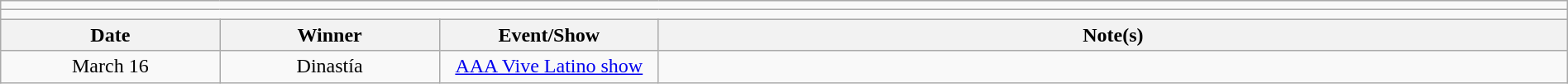<table class="wikitable" style="text-align:center; width:100%;">
<tr>
<td colspan="4"></td>
</tr>
<tr>
<td colspan="4"><strong></strong></td>
</tr>
<tr>
<th width=14%>Date</th>
<th width=14%>Winner</th>
<th width=14%>Event/Show</th>
<th width=58%>Note(s)</th>
</tr>
<tr>
<td>March 16</td>
<td>Dinastía</td>
<td><a href='#'>AAA Vive Latino show</a></td>
<td></td>
</tr>
</table>
